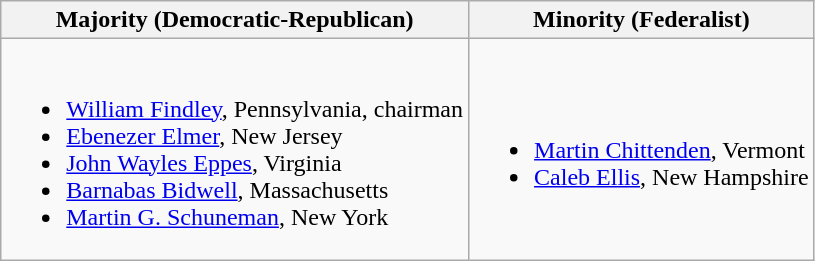<table class=wikitable>
<tr>
<th>Majority (Democratic-Republican)</th>
<th>Minority (Federalist)</th>
</tr>
<tr>
<td><br><ul><li><a href='#'>William Findley</a>, Pennsylvania, chairman</li><li><a href='#'>Ebenezer Elmer</a>, New Jersey</li><li><a href='#'>John Wayles Eppes</a>, Virginia</li><li><a href='#'>Barnabas Bidwell</a>, Massachusetts</li><li><a href='#'>Martin G. Schuneman</a>, New York</li></ul></td>
<td><br><ul><li><a href='#'>Martin Chittenden</a>, Vermont</li><li><a href='#'>Caleb Ellis</a>, New Hampshire</li></ul></td>
</tr>
</table>
